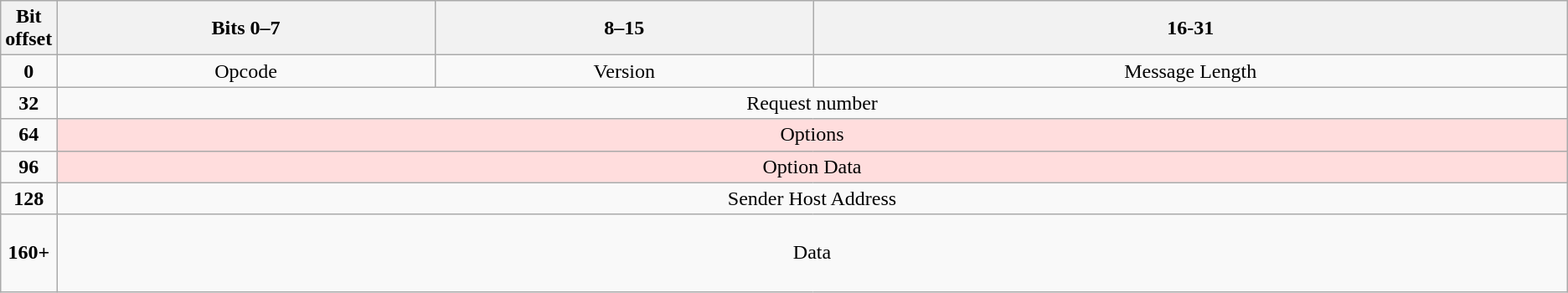<table class="wikitable" style="text-align:center">
<tr>
<th>Bit offset</th>
<th colspan="8" width="25%">Bits 0–7</th>
<th colspan="8" width="25%">8–15</th>
<th colspan="16" width="50%">16-31</th>
</tr>
<tr>
<td><strong>0</strong></td>
<td colspan="8">Opcode</td>
<td colspan="8">Version</td>
<td colspan="16">Message Length</td>
</tr>
<tr>
<td><strong>32</strong></td>
<td colspan="32">Request number</td>
</tr>
<tr>
<td><strong>64</strong></td>
<td colspan="32" bgcolor="#FFDDDD">Options</td>
</tr>
<tr>
<td><strong>96</strong></td>
<td colspan="32" bgcolor="#FFDDDD">Option Data</td>
</tr>
<tr>
<td><strong>128</strong></td>
<td colspan="32">Sender Host Address</td>
</tr>
<tr>
<td><strong>160+</strong></td>
<td colspan="32"> <br>Data<br> </td>
</tr>
</table>
